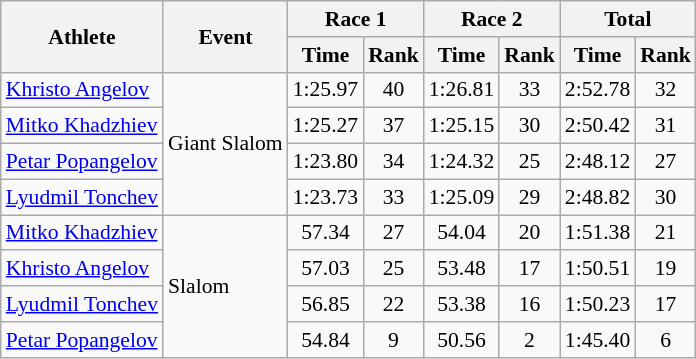<table class="wikitable" style="font-size:90%">
<tr>
<th rowspan="2">Athlete</th>
<th rowspan="2">Event</th>
<th colspan="2">Race 1</th>
<th colspan="2">Race 2</th>
<th colspan="2">Total</th>
</tr>
<tr>
<th>Time</th>
<th>Rank</th>
<th>Time</th>
<th>Rank</th>
<th>Time</th>
<th>Rank</th>
</tr>
<tr>
<td><a href='#'>Khristo Angelov</a></td>
<td rowspan="4">Giant Slalom</td>
<td align="center">1:25.97</td>
<td align="center">40</td>
<td align="center">1:26.81</td>
<td align="center">33</td>
<td align="center">2:52.78</td>
<td align="center">32</td>
</tr>
<tr>
<td><a href='#'>Mitko Khadzhiev</a></td>
<td align="center">1:25.27</td>
<td align="center">37</td>
<td align="center">1:25.15</td>
<td align="center">30</td>
<td align="center">2:50.42</td>
<td align="center">31</td>
</tr>
<tr>
<td><a href='#'>Petar Popangelov</a></td>
<td align="center">1:23.80</td>
<td align="center">34</td>
<td align="center">1:24.32</td>
<td align="center">25</td>
<td align="center">2:48.12</td>
<td align="center">27</td>
</tr>
<tr>
<td><a href='#'>Lyudmil Tonchev</a></td>
<td align="center">1:23.73</td>
<td align="center">33</td>
<td align="center">1:25.09</td>
<td align="center">29</td>
<td align="center">2:48.82</td>
<td align="center">30</td>
</tr>
<tr>
<td><a href='#'>Mitko Khadzhiev</a></td>
<td rowspan="4">Slalom</td>
<td align="center">57.34</td>
<td align="center">27</td>
<td align="center">54.04</td>
<td align="center">20</td>
<td align="center">1:51.38</td>
<td align="center">21</td>
</tr>
<tr>
<td><a href='#'>Khristo Angelov</a></td>
<td align="center">57.03</td>
<td align="center">25</td>
<td align="center">53.48</td>
<td align="center">17</td>
<td align="center">1:50.51</td>
<td align="center">19</td>
</tr>
<tr>
<td><a href='#'>Lyudmil Tonchev</a></td>
<td align="center">56.85</td>
<td align="center">22</td>
<td align="center">53.38</td>
<td align="center">16</td>
<td align="center">1:50.23</td>
<td align="center">17</td>
</tr>
<tr>
<td><a href='#'>Petar Popangelov</a></td>
<td align="center">54.84</td>
<td align="center">9</td>
<td align="center">50.56</td>
<td align="center">2</td>
<td align="center">1:45.40</td>
<td align="center">6</td>
</tr>
</table>
